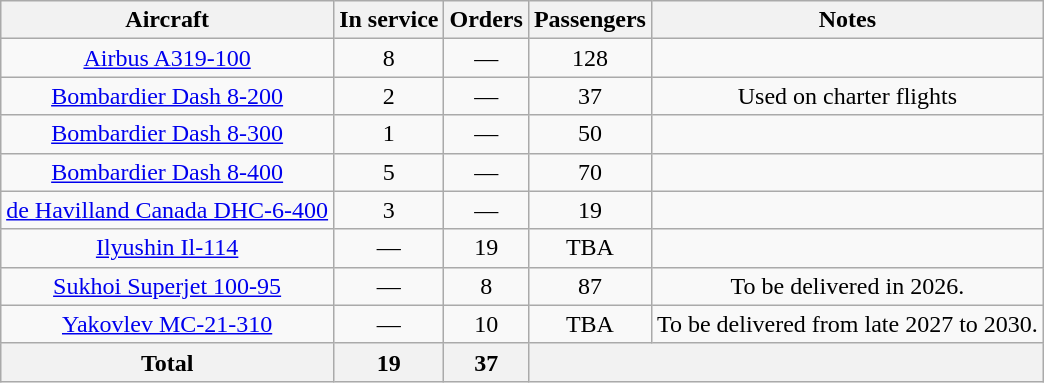<table class="wikitable" style="text-align:center; margin:1em auto">
<tr>
<th>Aircraft</th>
<th>In service</th>
<th>Orders</th>
<th>Passengers</th>
<th>Notes</th>
</tr>
<tr>
<td><a href='#'>Airbus A319-100</a></td>
<td>8</td>
<td>—</td>
<td>128</td>
<td></td>
</tr>
<tr>
<td><a href='#'>Bombardier Dash 8-200</a></td>
<td>2</td>
<td>—</td>
<td>37</td>
<td>Used on charter flights</td>
</tr>
<tr>
<td><a href='#'>Bombardier Dash 8-300</a></td>
<td>1</td>
<td>—</td>
<td>50</td>
<td></td>
</tr>
<tr>
<td><a href='#'>Bombardier Dash 8-400</a></td>
<td>5</td>
<td>—</td>
<td>70</td>
<td></td>
</tr>
<tr>
<td><a href='#'>de Havilland Canada DHC-6-400</a></td>
<td>3</td>
<td>—</td>
<td>19</td>
<td></td>
</tr>
<tr>
<td><a href='#'>Ilyushin Il-114</a></td>
<td>—</td>
<td>19</td>
<td><abbr>TBA</abbr></td>
<td></td>
</tr>
<tr>
<td><a href='#'>Sukhoi Superjet 100-95</a></td>
<td>—</td>
<td>8</td>
<td>87</td>
<td>To be delivered in 2026.</td>
</tr>
<tr>
<td><a href='#'>Yakovlev MC-21-310</a></td>
<td>—</td>
<td>10</td>
<td><abbr>TBA</abbr></td>
<td>To be delivered from late 2027 to 2030.</td>
</tr>
<tr>
<th>Total</th>
<th>19</th>
<th>37</th>
<th colspan=2></th>
</tr>
</table>
